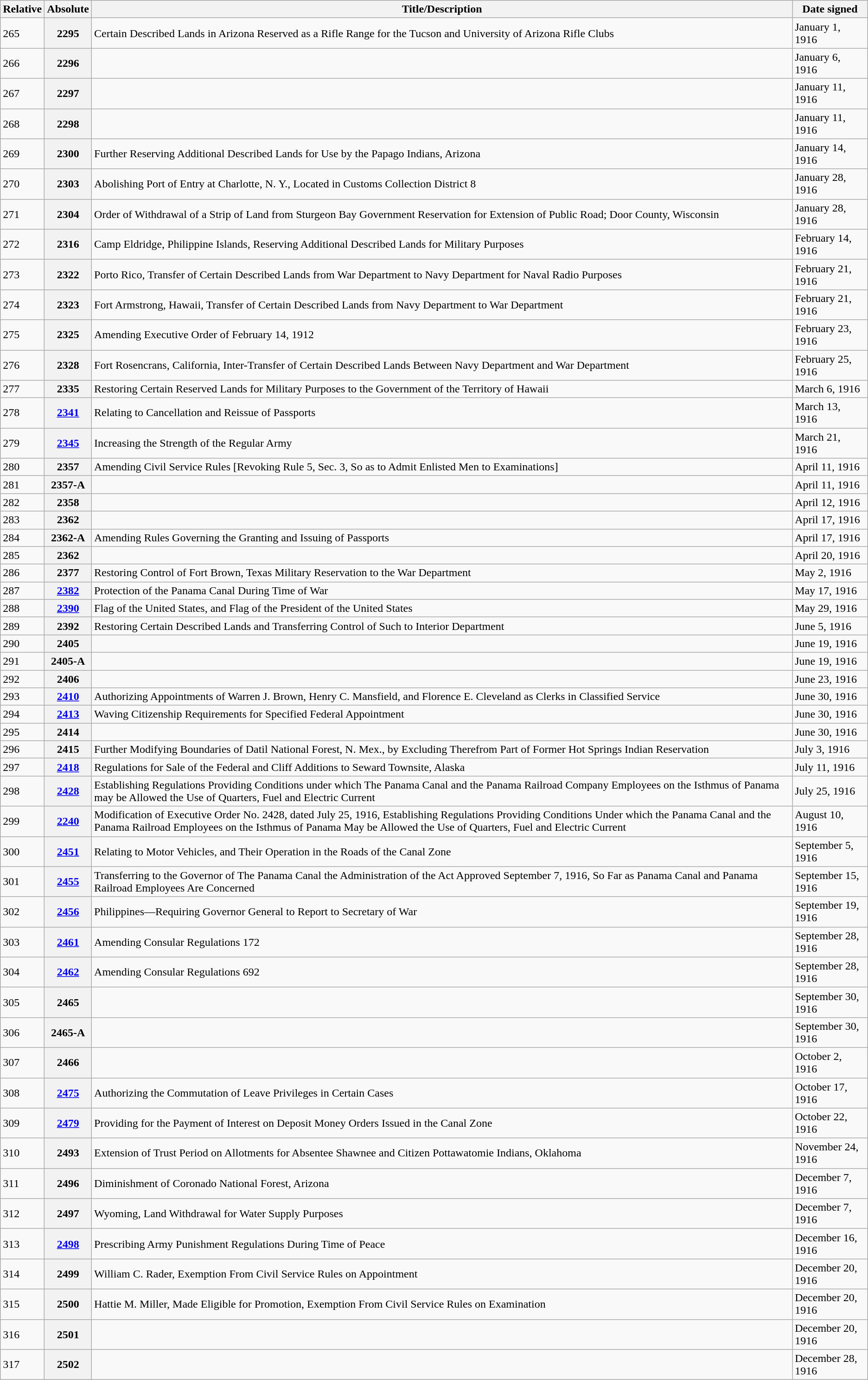<table class="wikitable">
<tr>
<th>Relative </th>
<th>Absolute </th>
<th>Title/Description</th>
<th>Date signed</th>
</tr>
<tr>
<td>265</td>
<th>2295</th>
<td>Certain Described Lands in Arizona Reserved as a Rifle Range for the Tucson and University of Arizona Rifle Clubs</td>
<td>January 1, 1916</td>
</tr>
<tr>
<td>266</td>
<th>2296</th>
<td></td>
<td>January 6, 1916</td>
</tr>
<tr>
<td>267</td>
<th>2297</th>
<td></td>
<td>January 11, 1916</td>
</tr>
<tr>
<td>268</td>
<th>2298</th>
<td></td>
<td>January 11, 1916</td>
</tr>
<tr>
<td>269</td>
<th>2300</th>
<td>Further Reserving Additional Described Lands for Use by the Papago Indians, Arizona</td>
<td>January 14, 1916</td>
</tr>
<tr>
<td>270</td>
<th>2303</th>
<td>Abolishing Port of Entry at Charlotte, N. Y., Located in Customs Collection District 8</td>
<td>January 28, 1916</td>
</tr>
<tr>
<td>271</td>
<th>2304</th>
<td>Order of Withdrawal of a Strip of Land from Sturgeon Bay Government Reservation for Extension of Public Road; Door County, Wisconsin</td>
<td>January 28, 1916</td>
</tr>
<tr>
<td>272</td>
<th>2316</th>
<td>Camp Eldridge, Philippine Islands, Reserving Additional Described Lands for Military Purposes</td>
<td>February 14, 1916</td>
</tr>
<tr>
<td>273</td>
<th>2322</th>
<td>Porto Rico, Transfer of Certain Described Lands from War Department to Navy Department for Naval Radio Purposes</td>
<td>February 21, 1916</td>
</tr>
<tr>
<td>274</td>
<th>2323</th>
<td>Fort Armstrong, Hawaii, Transfer of Certain Described Lands from Navy Department to War Department</td>
<td>February 21, 1916</td>
</tr>
<tr>
<td>275</td>
<th>2325</th>
<td>Amending Executive Order of February 14, 1912</td>
<td>February 23, 1916</td>
</tr>
<tr>
<td>276</td>
<th>2328</th>
<td>Fort Rosencrans, California, Inter-Transfer of Certain Described Lands Between Navy Department and War Department</td>
<td>February 25, 1916</td>
</tr>
<tr>
<td>277</td>
<th>2335</th>
<td>Restoring Certain Reserved Lands for Military Purposes to the Government of the Territory of Hawaii</td>
<td>March 6, 1916</td>
</tr>
<tr>
<td>278</td>
<th><a href='#'>2341</a></th>
<td>Relating to Cancellation and Reissue of Passports</td>
<td>March 13, 1916</td>
</tr>
<tr>
<td>279</td>
<th><a href='#'>2345</a></th>
<td>Increasing the Strength of the Regular Army</td>
<td>March 21, 1916</td>
</tr>
<tr>
<td>280</td>
<th>2357</th>
<td>Amending Civil Service Rules [Revoking Rule 5, Sec. 3, So as to Admit Enlisted Men to Examinations]</td>
<td>April 11, 1916</td>
</tr>
<tr>
<td>281</td>
<th>2357-A</th>
<td></td>
<td>April 11, 1916</td>
</tr>
<tr>
<td>282</td>
<th>2358</th>
<td></td>
<td>April 12, 1916</td>
</tr>
<tr>
<td>283</td>
<th>2362</th>
<td></td>
<td>April 17, 1916</td>
</tr>
<tr>
<td>284</td>
<th>2362-A</th>
<td>Amending Rules Governing the Granting and Issuing of Passports</td>
<td>April 17, 1916</td>
</tr>
<tr>
<td>285</td>
<th>2362</th>
<td></td>
<td>April 20, 1916</td>
</tr>
<tr>
<td>286</td>
<th>2377</th>
<td>Restoring Control of Fort Brown, Texas Military Reservation to the War Department</td>
<td>May 2, 1916</td>
</tr>
<tr>
<td>287</td>
<th><a href='#'>2382</a></th>
<td>Protection of the Panama Canal During Time of War</td>
<td>May 17, 1916</td>
</tr>
<tr>
<td>288</td>
<th><a href='#'>2390</a></th>
<td>Flag of the United States, and Flag of the President of the United States</td>
<td>May 29, 1916</td>
</tr>
<tr>
<td>289</td>
<th>2392</th>
<td>Restoring Certain Described Lands and Transferring Control of Such to Interior Department</td>
<td>June 5, 1916</td>
</tr>
<tr>
<td>290</td>
<th>2405</th>
<td></td>
<td>June 19, 1916</td>
</tr>
<tr>
<td>291</td>
<th>2405-A</th>
<td></td>
<td>June 19, 1916</td>
</tr>
<tr>
<td>292</td>
<th>2406</th>
<td></td>
<td>June 23, 1916</td>
</tr>
<tr>
<td>293</td>
<th><a href='#'>2410</a></th>
<td>Authorizing Appointments of Warren J. Brown, Henry C. Mansfield, and Florence E. Cleveland as Clerks in Classified Service</td>
<td>June 30, 1916</td>
</tr>
<tr>
<td>294</td>
<th><a href='#'>2413</a></th>
<td>Waving Citizenship Requirements for Specified Federal Appointment</td>
<td>June 30, 1916</td>
</tr>
<tr>
<td>295</td>
<th>2414</th>
<td></td>
<td>June 30, 1916</td>
</tr>
<tr>
<td>296</td>
<th>2415</th>
<td>Further Modifying Boundaries of Datil National Forest, N. Mex., by Excluding Therefrom Part of Former Hot Springs Indian Reservation</td>
<td>July 3, 1916</td>
</tr>
<tr>
<td>297</td>
<th><a href='#'>2418</a></th>
<td>Regulations for Sale of the Federal and Cliff Additions to Seward Townsite, Alaska</td>
<td>July 11, 1916</td>
</tr>
<tr>
<td>298</td>
<th><a href='#'>2428</a></th>
<td>Establishing Regulations Providing Conditions under which The Panama Canal and the Panama Railroad Company Employees on the Isthmus of Panama may be Allowed the Use of Quarters, Fuel and Electric Current</td>
<td>July 25, 1916</td>
</tr>
<tr>
<td>299</td>
<th><a href='#'>2240</a></th>
<td>Modification of Executive Order No. 2428, dated July 25, 1916, Establishing Regulations Providing Conditions Under which the Panama Canal and the Panama Railroad Employees on the Isthmus of Panama May be Allowed the Use of Quarters, Fuel and Electric Current</td>
<td>August 10, 1916</td>
</tr>
<tr>
<td>300</td>
<th><a href='#'>2451</a></th>
<td>Relating to Motor Vehicles, and Their Operation in the Roads of the Canal Zone</td>
<td>September 5, 1916</td>
</tr>
<tr>
<td>301</td>
<th><a href='#'>2455</a></th>
<td>Transferring to the Governor of The Panama Canal the Administration of the Act Approved September 7, 1916, So Far as Panama Canal and Panama Railroad Employees Are Concerned</td>
<td>September 15, 1916</td>
</tr>
<tr>
<td>302</td>
<th><a href='#'>2456</a></th>
<td>Philippines—Requiring Governor General to Report to Secretary of War</td>
<td>September 19, 1916</td>
</tr>
<tr>
<td>303</td>
<th><a href='#'>2461</a></th>
<td>Amending Consular Regulations 172</td>
<td>September 28, 1916</td>
</tr>
<tr>
<td>304</td>
<th><a href='#'>2462</a></th>
<td>Amending Consular Regulations 692</td>
<td>September 28, 1916</td>
</tr>
<tr>
<td>305</td>
<th>2465</th>
<td></td>
<td>September 30, 1916</td>
</tr>
<tr>
<td>306</td>
<th>2465-A</th>
<td></td>
<td>September 30, 1916</td>
</tr>
<tr>
<td>307</td>
<th>2466</th>
<td></td>
<td>October 2, 1916</td>
</tr>
<tr>
<td>308</td>
<th><a href='#'>2475</a></th>
<td>Authorizing the Commutation of Leave Privileges in Certain Cases</td>
<td>October 17, 1916</td>
</tr>
<tr>
<td>309</td>
<th><a href='#'>2479</a></th>
<td>Providing for the Payment of Interest on Deposit Money Orders Issued in the Canal Zone</td>
<td>October 22, 1916</td>
</tr>
<tr>
<td>310</td>
<th>2493</th>
<td>Extension of Trust Period on Allotments for Absentee Shawnee and Citizen Pottawatomie Indians, Oklahoma</td>
<td>November 24, 1916</td>
</tr>
<tr>
<td>311</td>
<th>2496</th>
<td>Diminishment of Coronado National Forest, Arizona</td>
<td>December 7, 1916</td>
</tr>
<tr>
<td>312</td>
<th>2497</th>
<td>Wyoming, Land Withdrawal for Water Supply Purposes</td>
<td>December 7, 1916</td>
</tr>
<tr>
<td>313</td>
<th><a href='#'>2498</a></th>
<td>Prescribing Army Punishment Regulations During Time of Peace</td>
<td>December 16, 1916</td>
</tr>
<tr>
<td>314</td>
<th>2499</th>
<td>William C. Rader, Exemption From Civil Service Rules on Appointment</td>
<td>December 20, 1916</td>
</tr>
<tr>
<td>315</td>
<th>2500</th>
<td>Hattie M. Miller, Made Eligible for Promotion, Exemption From Civil Service Rules on Examination</td>
<td>December 20, 1916</td>
</tr>
<tr>
<td>316</td>
<th>2501</th>
<td></td>
<td>December 20, 1916</td>
</tr>
<tr>
<td>317</td>
<th>2502</th>
<td></td>
<td>December 28, 1916</td>
</tr>
</table>
